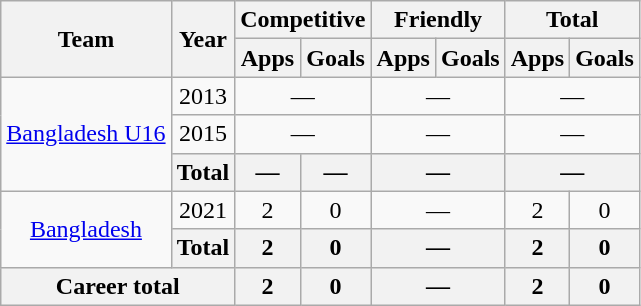<table class="wikitable" style="text-align:center;"">
<tr>
<th rowspan=2>Team</th>
<th rowspan=2>Year</th>
<th colspan=2>Competitive</th>
<th colspan=2>Friendly</th>
<th colspan=2>Total</th>
</tr>
<tr>
<th>Apps</th>
<th>Goals</th>
<th>Apps</th>
<th>Goals</th>
<th>Apps</th>
<th>Goals</th>
</tr>
<tr>
<td rowspan=3><a href='#'>Bangladesh U16</a></td>
<td>2013</td>
<td colspan=2>—</td>
<td colspan="2">—</td>
<td colspan="2">—</td>
</tr>
<tr>
<td>2015</td>
<td colspan="2">—</td>
<td colspan="2">—</td>
<td colspan="2">—</td>
</tr>
<tr>
<th>Total</th>
<th>—</th>
<th>—</th>
<th colspan="2">—</th>
<th colspan="2">—</th>
</tr>
<tr>
<td rowspan="2"><a href='#'>Bangladesh</a></td>
<td>2021</td>
<td>2</td>
<td>0</td>
<td colspan="2">—</td>
<td>2</td>
<td>0</td>
</tr>
<tr>
<th>Total</th>
<th>2</th>
<th>0</th>
<th colspan="2">—</th>
<th>2</th>
<th>0</th>
</tr>
<tr>
<th colspan="2">Career total</th>
<th>2</th>
<th>0</th>
<th colspan="2">—</th>
<th>2</th>
<th>0</th>
</tr>
</table>
